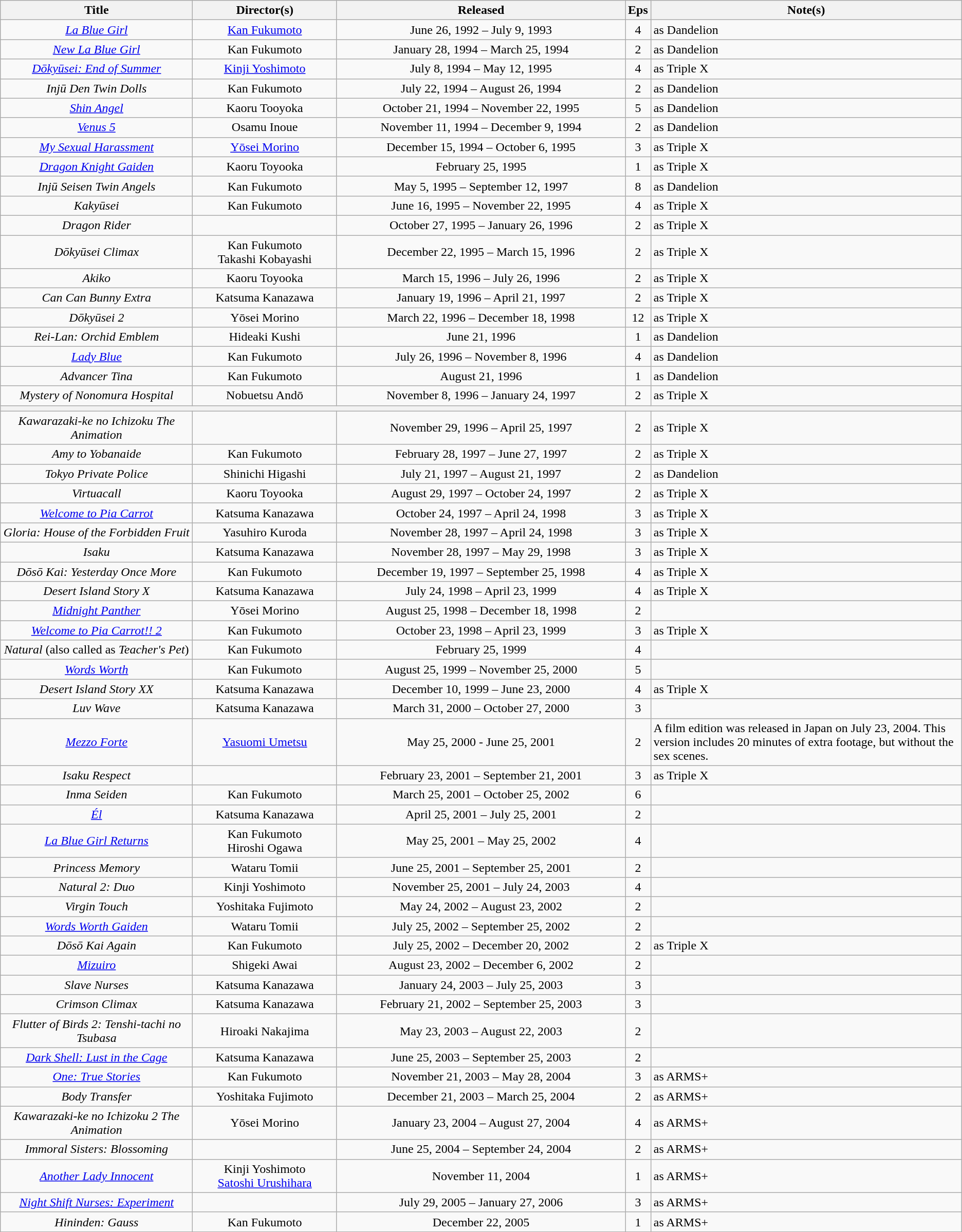<table class="wikitable sortable" style="text-align:center; margin=auto; ">
<tr>
<th scope="col" width=20%>Title</th>
<th scope="col" width=15%>Director(s)</th>
<th scope="col" width=30%>Released</th>
<th scope="col" class="unsortable">Eps</th>
<th scope="col" class="unsortable">Note(s)</th>
</tr>
<tr>
<td><em><a href='#'>La Blue Girl</a></em></td>
<td><a href='#'>Kan Fukumoto</a></td>
<td>June 26, 1992 – July 9, 1993</td>
<td>4</td>
<td style="text-align:left;">as Dandelion</td>
</tr>
<tr>
<td><em><a href='#'>New La Blue Girl</a></em></td>
<td>Kan Fukumoto</td>
<td>January 28, 1994 – March 25, 1994</td>
<td>2</td>
<td style="text-align:left;">as Dandelion</td>
</tr>
<tr>
<td><em><a href='#'>Dōkyūsei: End of Summer</a></em></td>
<td><a href='#'>Kinji Yoshimoto</a></td>
<td>July 8, 1994 – May 12, 1995</td>
<td>4</td>
<td style="text-align:left;">as Triple X</td>
</tr>
<tr>
<td><em>Injū Den Twin Dolls</em></td>
<td>Kan Fukumoto</td>
<td>July 22, 1994 – August 26, 1994</td>
<td>2</td>
<td style="text-align:left;">as Dandelion</td>
</tr>
<tr>
<td><em><a href='#'>Shin Angel</a></em></td>
<td>Kaoru Tooyoka</td>
<td>October 21, 1994 – November 22, 1995</td>
<td>5</td>
<td style="text-align:left;">as Dandelion</td>
</tr>
<tr>
<td><em><a href='#'>Venus 5</a></em></td>
<td>Osamu Inoue</td>
<td>November 11, 1994 – December 9, 1994</td>
<td>2</td>
<td style="text-align:left;">as Dandelion</td>
</tr>
<tr>
<td><em><a href='#'>My Sexual Harassment</a></em></td>
<td><a href='#'>Yōsei Morino</a></td>
<td>December 15, 1994 – October 6, 1995</td>
<td>3</td>
<td style="text-align:left;">as Triple X</td>
</tr>
<tr>
<td><em><a href='#'>Dragon Knight Gaiden</a></em></td>
<td>Kaoru Toyooka</td>
<td>February 25, 1995</td>
<td>1</td>
<td style="text-align:left;">as Triple X</td>
</tr>
<tr>
<td><em>Injū Seisen Twin Angels</em></td>
<td>Kan Fukumoto</td>
<td>May 5, 1995 – September 12, 1997</td>
<td>8</td>
<td style="text-align:left;">as Dandelion</td>
</tr>
<tr>
<td><em>Kakyūsei</em></td>
<td>Kan Fukumoto</td>
<td>June 16, 1995 – November 22, 1995</td>
<td>4</td>
<td style="text-align:left;">as Triple X</td>
</tr>
<tr>
<td><em>Dragon Rider</em></td>
<td></td>
<td>October 27, 1995 – January 26, 1996</td>
<td>2</td>
<td style="text-align:left;">as Triple X</td>
</tr>
<tr>
<td><em>Dōkyūsei Climax</em></td>
<td>Kan Fukumoto<br>Takashi Kobayashi</td>
<td>December 22, 1995 – March 15, 1996</td>
<td>2</td>
<td style="text-align:left;">as Triple X</td>
</tr>
<tr>
<td><em>Akiko</em></td>
<td>Kaoru Toyooka</td>
<td>March 15, 1996 – July 26, 1996</td>
<td>2</td>
<td style="text-align:left;">as Triple X</td>
</tr>
<tr>
<td><em>Can Can Bunny Extra</em></td>
<td>Katsuma Kanazawa</td>
<td>January 19, 1996 – April 21, 1997</td>
<td>2</td>
<td style="text-align:left;">as Triple X</td>
</tr>
<tr>
<td><em>Dōkyūsei 2</em></td>
<td>Yōsei Morino</td>
<td>March 22, 1996 – December 18, 1998</td>
<td>12</td>
<td style="text-align:left;">as Triple X</td>
</tr>
<tr>
<td><em>Rei-Lan: Orchid Emblem</em></td>
<td>Hideaki Kushi</td>
<td>June 21, 1996</td>
<td>1</td>
<td style="text-align:left;">as Dandelion</td>
</tr>
<tr>
<td><em><a href='#'>Lady Blue</a></em></td>
<td>Kan Fukumoto</td>
<td>July 26, 1996 – November 8, 1996</td>
<td>4</td>
<td style="text-align:left;">as Dandelion</td>
</tr>
<tr>
<td><em>Advancer Tina</em></td>
<td>Kan Fukumoto</td>
<td>August 21, 1996</td>
<td>1</td>
<td style="text-align:left;">as Dandelion</td>
</tr>
<tr>
<td><em>Mystery of Nonomura Hospital</em></td>
<td>Nobuetsu Andō</td>
<td>November 8, 1996 – January 24, 1997</td>
<td>2</td>
<td style="text-align:left;">as Triple X</td>
</tr>
<tr>
<th colspan="5"></th>
</tr>
<tr>
<td><em>Kawarazaki-ke no Ichizoku The Animation</em></td>
<td></td>
<td>November 29, 1996 – April 25, 1997</td>
<td>2</td>
<td style="text-align:left;">as Triple X</td>
</tr>
<tr>
<td><em>Amy to Yobanaide</em></td>
<td>Kan Fukumoto</td>
<td>February 28, 1997 – June 27, 1997</td>
<td>2</td>
<td style="text-align:left;">as Triple X</td>
</tr>
<tr>
<td><em>Tokyo Private Police</em></td>
<td>Shinichi Higashi</td>
<td>July 21, 1997 – August 21, 1997</td>
<td>2</td>
<td style="text-align:left;">as Dandelion</td>
</tr>
<tr>
<td><em>Virtuacall</em></td>
<td>Kaoru Toyooka</td>
<td>August 29, 1997 – October 24, 1997</td>
<td>2</td>
<td style="text-align:left;">as Triple X</td>
</tr>
<tr>
<td><em><a href='#'>Welcome to Pia Carrot</a></em></td>
<td>Katsuma Kanazawa</td>
<td>October 24, 1997 – April 24, 1998</td>
<td>3</td>
<td style="text-align:left;">as Triple X</td>
</tr>
<tr>
<td><em>Gloria: House of the Forbidden Fruit</em></td>
<td>Yasuhiro Kuroda</td>
<td>November 28, 1997 – April 24, 1998</td>
<td>3</td>
<td style="text-align:left;">as Triple X</td>
</tr>
<tr>
<td><em>Isaku</em></td>
<td>Katsuma Kanazawa</td>
<td>November 28, 1997 – May 29, 1998</td>
<td>3</td>
<td style="text-align:left;">as Triple X</td>
</tr>
<tr>
<td><em>Dōsō Kai: Yesterday Once More</em></td>
<td>Kan Fukumoto</td>
<td>December 19, 1997 – September 25, 1998</td>
<td>4</td>
<td style="text-align:left;">as Triple X</td>
</tr>
<tr>
<td><em>Desert Island Story X</em></td>
<td>Katsuma Kanazawa</td>
<td>July 24, 1998 – April 23, 1999</td>
<td>4</td>
<td style="text-align:left;">as Triple X</td>
</tr>
<tr>
<td><em><a href='#'>Midnight Panther</a></em></td>
<td>Yōsei Morino</td>
<td>August 25, 1998 – December 18, 1998</td>
<td>2</td>
<td style="text-align:left;"></td>
</tr>
<tr>
<td><em><a href='#'>Welcome to Pia Carrot!! 2</a></em></td>
<td>Kan Fukumoto</td>
<td>October 23, 1998 – April 23, 1999</td>
<td>3</td>
<td style="text-align:left;">as Triple X</td>
</tr>
<tr>
<td><em>Natural</em> (also called as <em>Teacher's Pet</em>)</td>
<td>Kan Fukumoto</td>
<td>February 25, 1999</td>
<td>4</td>
<td style="text-align:left;"></td>
</tr>
<tr>
<td><em><a href='#'>Words Worth</a></em></td>
<td>Kan Fukumoto</td>
<td>August 25, 1999 – November 25, 2000</td>
<td>5</td>
<td style="text-align:left;"></td>
</tr>
<tr>
<td><em>Desert Island Story XX</em></td>
<td>Katsuma Kanazawa</td>
<td>December 10, 1999 – June 23, 2000</td>
<td>4</td>
<td style="text-align:left;">as Triple X</td>
</tr>
<tr>
<td><em>Luv Wave</em></td>
<td>Katsuma Kanazawa</td>
<td>March 31, 2000 – October 27, 2000</td>
<td>3</td>
<td style="text-align:left;"></td>
</tr>
<tr>
<td><em><a href='#'>Mezzo Forte</a></em></td>
<td><a href='#'>Yasuomi Umetsu</a></td>
<td>May 25, 2000 - June 25, 2001</td>
<td>2</td>
<td style="text-align:left;">A film edition was released in Japan on July 23, 2004. This version includes 20 minutes of extra footage, but without the sex scenes.</td>
</tr>
<tr>
<td><em>Isaku Respect</em></td>
<td></td>
<td>February 23, 2001 – September 21, 2001</td>
<td>3</td>
<td style="text-align:left;">as Triple X</td>
</tr>
<tr>
<td><em>Inma Seiden</em></td>
<td>Kan Fukumoto</td>
<td>March 25, 2001 – October 25, 2002</td>
<td>6</td>
<td style="text-align:left;"></td>
</tr>
<tr>
<td><em><a href='#'>Él</a></em></td>
<td>Katsuma Kanazawa</td>
<td>April 25, 2001 – July 25, 2001</td>
<td>2</td>
<td style="text-align:left;"></td>
</tr>
<tr>
<td><em><a href='#'>La Blue Girl Returns</a></em></td>
<td>Kan Fukumoto<br>Hiroshi Ogawa</td>
<td>May 25, 2001 – May 25, 2002</td>
<td>4</td>
<td style="text-align:left;"></td>
</tr>
<tr>
<td><em>Princess Memory</em></td>
<td>Wataru Tomii</td>
<td>June 25, 2001 – September 25, 2001</td>
<td>2</td>
<td style="text-align:left;"></td>
</tr>
<tr>
<td><em>Natural 2: Duo</em></td>
<td>Kinji Yoshimoto</td>
<td>November 25, 2001 – July 24, 2003</td>
<td>4</td>
<td style="text-align:left;"></td>
</tr>
<tr>
<td><em>Virgin Touch</em></td>
<td>Yoshitaka Fujimoto</td>
<td>May 24, 2002 –  August 23, 2002</td>
<td>2</td>
<td style="text-align:left;"></td>
</tr>
<tr>
<td><em><a href='#'>Words Worth Gaiden</a></em></td>
<td>Wataru Tomii</td>
<td>July 25, 2002 – September 25, 2002</td>
<td>2</td>
<td style="text-align:left;"></td>
</tr>
<tr>
<td><em>Dōsō Kai Again</em></td>
<td>Kan Fukumoto</td>
<td>July 25, 2002 – December 20, 2002</td>
<td>2</td>
<td style="text-align:left;">as Triple X</td>
</tr>
<tr>
<td><em><a href='#'>Mizuiro</a></em></td>
<td>Shigeki Awai</td>
<td>August 23, 2002 – December 6, 2002</td>
<td>2</td>
<td style="text-align:left;"></td>
</tr>
<tr>
<td><em>Slave Nurses</em></td>
<td>Katsuma Kanazawa</td>
<td>January 24, 2003 – July 25, 2003</td>
<td>3</td>
<td style="text-align:left;"></td>
</tr>
<tr>
<td><em>Crimson Climax</em></td>
<td>Katsuma Kanazawa</td>
<td>February 21, 2002 – September 25, 2003</td>
<td>3</td>
<td style="text-align:left;"></td>
</tr>
<tr>
<td><em>Flutter of Birds 2: Tenshi-tachi no Tsubasa</em></td>
<td>Hiroaki Nakajima</td>
<td>May 23, 2003 – August 22, 2003</td>
<td>2</td>
<td style="text-align:left;"></td>
</tr>
<tr>
<td><em><a href='#'>Dark Shell: Lust in the Cage</a></em></td>
<td>Katsuma Kanazawa</td>
<td>June 25, 2003 – September 25, 2003</td>
<td>2</td>
<td style="text-align:left;"></td>
</tr>
<tr>
<td><em><a href='#'>One: True Stories</a></em></td>
<td>Kan Fukumoto</td>
<td>November 21, 2003 – May 28, 2004</td>
<td>3</td>
<td style="text-align:left;">as ARMS+</td>
</tr>
<tr>
<td><em>Body Transfer</em></td>
<td>Yoshitaka Fujimoto</td>
<td>December 21, 2003 – March 25, 2004</td>
<td>2</td>
<td style="text-align:left;">as ARMS+</td>
</tr>
<tr>
<td><em>Kawarazaki-ke no Ichizoku 2 The Animation</em></td>
<td>Yōsei Morino</td>
<td>January 23, 2004 – August 27, 2004</td>
<td>4</td>
<td style="text-align:left;">as ARMS+</td>
</tr>
<tr>
<td><em>Immoral Sisters: Blossoming</em></td>
<td></td>
<td>June 25, 2004 – September 24, 2004</td>
<td>2</td>
<td style="text-align:left;">as ARMS+</td>
</tr>
<tr>
<td><em><a href='#'>Another Lady Innocent</a></em></td>
<td>Kinji Yoshimoto<br><a href='#'>Satoshi Urushihara</a></td>
<td>November 11, 2004</td>
<td>1</td>
<td style="text-align:left;">as ARMS+</td>
</tr>
<tr>
<td><em><a href='#'>Night Shift Nurses: Experiment</a></em></td>
<td></td>
<td>July 29, 2005 – January 27, 2006</td>
<td>3</td>
<td style="text-align:left;">as ARMS+</td>
</tr>
<tr>
<td><em>Hininden: Gauss</em></td>
<td>Kan Fukumoto</td>
<td>December 22, 2005</td>
<td>1</td>
<td style="text-align:left;">as ARMS+</td>
</tr>
</table>
